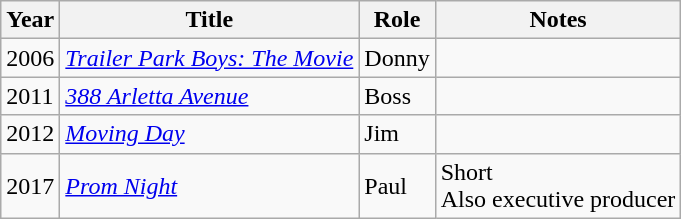<table class="wikitable unsortable">
<tr>
<th>Year</th>
<th>Title</th>
<th>Role</th>
<th class="unsortable">Notes</th>
</tr>
<tr>
<td>2006</td>
<td><em><a href='#'>Trailer Park Boys: The Movie</a></em></td>
<td>Donny</td>
<td></td>
</tr>
<tr>
<td>2011</td>
<td><em><a href='#'>388 Arletta Avenue</a></em></td>
<td>Boss</td>
<td></td>
</tr>
<tr>
<td>2012</td>
<td><em><a href='#'>Moving Day</a></em></td>
<td>Jim</td>
<td></td>
</tr>
<tr>
<td>2017</td>
<td><em><a href='#'>Prom Night</a></em></td>
<td>Paul</td>
<td>Short<br>Also executive producer</td>
</tr>
</table>
